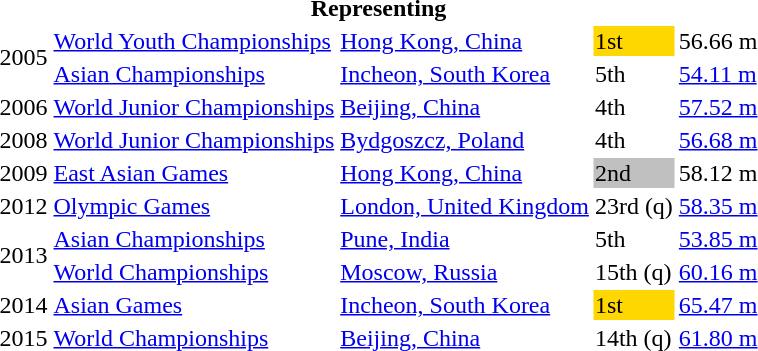<table>
<tr>
<th colspan="5">Representing </th>
</tr>
<tr>
<td rowspan=2>2005</td>
<td><a href='#'>World Youth Championships</a></td>
<td><a href='#'>Hong Kong, China</a></td>
<td bgcolor=gold>1st</td>
<td>56.66 m</td>
</tr>
<tr>
<td><a href='#'>Asian Championships</a></td>
<td><a href='#'>Incheon, South Korea</a></td>
<td>5th</td>
<td><a href='#'>54.11 m</a></td>
</tr>
<tr>
<td>2006</td>
<td><a href='#'>World Junior Championships</a></td>
<td><a href='#'>Beijing, China</a></td>
<td>4th</td>
<td><a href='#'>57.52 m</a></td>
</tr>
<tr>
<td>2008</td>
<td><a href='#'>World Junior Championships</a></td>
<td><a href='#'>Bydgoszcz, Poland</a></td>
<td>4th</td>
<td><a href='#'>56.68 m</a></td>
</tr>
<tr>
<td>2009</td>
<td><a href='#'>East Asian Games</a></td>
<td><a href='#'>Hong Kong, China</a></td>
<td bgcolor=silver>2nd</td>
<td>58.12 m</td>
</tr>
<tr>
<td>2012</td>
<td><a href='#'>Olympic Games</a></td>
<td><a href='#'>London, United Kingdom</a></td>
<td>23rd (q)</td>
<td><a href='#'>58.35 m</a></td>
</tr>
<tr>
<td rowspan=2>2013</td>
<td><a href='#'>Asian Championships</a></td>
<td><a href='#'>Pune, India</a></td>
<td>5th</td>
<td><a href='#'>53.85 m</a></td>
</tr>
<tr>
<td><a href='#'>World Championships</a></td>
<td><a href='#'>Moscow, Russia</a></td>
<td>15th (q)</td>
<td><a href='#'>60.16 m</a></td>
</tr>
<tr>
<td>2014</td>
<td><a href='#'>Asian Games</a></td>
<td><a href='#'>Incheon, South Korea</a></td>
<td bgcolor=gold>1st</td>
<td><a href='#'>65.47 m</a></td>
</tr>
<tr>
<td>2015</td>
<td><a href='#'>World Championships</a></td>
<td><a href='#'>Beijing, China</a></td>
<td>14th (q)</td>
<td><a href='#'>61.80 m</a></td>
</tr>
</table>
